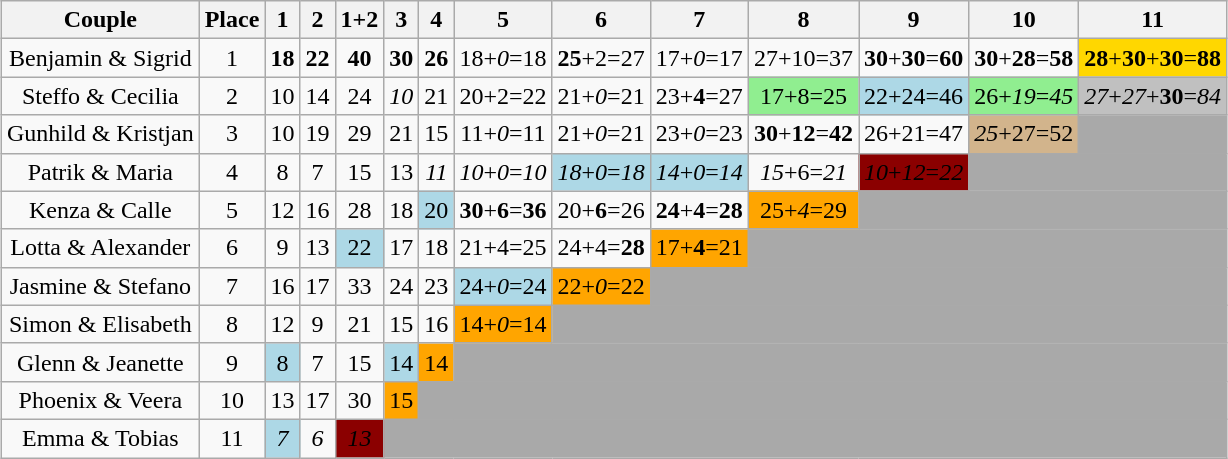<table class="wikitable sortable" style="margin:auto;text-align:center;">
<tr>
<th>Couple</th>
<th>Place</th>
<th>1</th>
<th>2</th>
<th>1+2</th>
<th>3</th>
<th>4</th>
<th>5</th>
<th>6</th>
<th>7</th>
<th>8</th>
<th>9</th>
<th>10</th>
<th>11</th>
</tr>
<tr>
<td>Benjamin & Sigrid</td>
<td style="text-align:center;">1</td>
<td style="text-align:center;"><span><strong>18</strong></span></td>
<td style="text-align:center;"><span><strong>22</strong></span></td>
<td style="text-align:center;"><span><strong>40</strong></span></td>
<td style="text-align:center;"><span><strong>30</strong></span></td>
<td style="text-align:center;"><span><strong>26</strong></span></td>
<td style="text-align:center;">18+<span><em>0</em></span>=18</td>
<td style="text-align:center;"><span><strong>25</strong></span>+2=27</td>
<td style="text-align:center;">17+<span><em>0</em></span>=17</td>
<td style="text-align:center;">27+10=37</td>
<td style="text-align:center;"><span><strong>30</strong></span>+<span><strong>30</strong></span>=<span><strong>60</strong></span></td>
<td style="text-align:center;"><span><strong>30</strong></span>+<span><strong>28</strong></span>=<span><strong>58</strong></span></td>
<td style="background:gold; text-align:center;"><span><strong>28</strong></span>+<span><strong>30</strong></span>+<span><strong>30</strong></span>=<span><strong>88</strong></span></td>
</tr>
<tr>
<td>Steffo & Cecilia</td>
<td style="text-align:center;">2</td>
<td style="text-align:center;">10</td>
<td style="text-align:center;">14</td>
<td style="text-align:center;">24</td>
<td style="text-align:center;"><span><em>10</em></span></td>
<td style="text-align:center;">21</td>
<td style="text-align:center;">20+2=22</td>
<td style="text-align:center;">21+<span><em>0</em></span>=21</td>
<td style="text-align:center;">23+<span><strong>4</strong></span>=27</td>
<td style="background:lightgreen; text-align:center;">17+8=25</td>
<td style="background:lightblue; text-align:center;">22+24=46</td>
<td style="background:lightgreen; text-align:center;">26+<span><em>19</em></span>=<span><em>45</em></span></td>
<td style="background:silver; text-align:center;"><span><em>27</em></span>+<span><em>27</em></span>+<span><strong>30</strong></span>=<span><em>84</em></span></td>
</tr>
<tr>
<td>Gunhild & Kristjan</td>
<td style="text-align:center;">3</td>
<td style="text-align:center;">10</td>
<td style="text-align:center;">19</td>
<td style="text-align:center;">29</td>
<td style="text-align:center;">21</td>
<td style="text-align:center;">15</td>
<td style="text-align:center;">11+<span><em>0</em></span>=11</td>
<td style="text-align:center;">21+<span><em>0</em></span>=21</td>
<td style="text-align:center;">23+<span><em>0</em></span>=23</td>
<td style="text-align:center;"><span><strong>30</strong></span>+<span><strong>12</strong></span>=<span><strong>42</strong></span></td>
<td style="text-align:center;">26+21=47</td>
<td style="background:tan; text-align:center;"><span><em>25</em></span>+27=52</td>
<td bgcolor="darkgray" colspan="20"></td>
</tr>
<tr>
<td>Patrik & Maria</td>
<td style="text-align:center;">4</td>
<td style="text-align:center;">8</td>
<td style="text-align:center;">7</td>
<td style="text-align:center;">15</td>
<td style="text-align:center;">13</td>
<td style="text-align:center;"><span><em>11</em></span></td>
<td style="text-align:center;"><span><em>10</em></span>+<span><em>0</em></span>=<span><em>10</em></span></td>
<td style="background:lightblue; text-align:center;"><span><em>18</em></span>+<span><em>0</em></span>=<span><em>18</em></span></td>
<td style="background:lightblue; text-align:center;"><span><em>14</em></span>+<span><em>0</em></span>=<span><em>14</em></span></td>
<td style="text-align:center;"><span><em>15</em></span>+6=<span><em>21</em></span></td>
<td style="background:darkred; text-align:center;"><span><em>10</em></span>+<span><em>12</em></span>=<span><em>22</em></span></td>
<td bgcolor="darkgray" colspan="20"></td>
</tr>
<tr>
<td>Kenza & Calle</td>
<td style="text-align:center;">5</td>
<td style="text-align:center;">12</td>
<td style="text-align:center;">16</td>
<td style="text-align:center;">28</td>
<td style="text-align:center;">18</td>
<td style="background:lightblue; text-align:center;">20</td>
<td style="text-align:center;"><span><strong>30</strong></span>+<span><strong>6</strong></span>=<span><strong>36</strong></span></td>
<td style="text-align:center;">20+<span><strong>6</strong></span>=26</td>
<td style="text-align:center;"><span><strong>24</strong></span>+<span><strong>4</strong></span>=<span><strong>28</strong></span></td>
<td style="background:orange; text-align:center;">25+<span><em>4</em></span>=29</td>
<td bgcolor="darkgray" colspan="20"></td>
</tr>
<tr>
<td>Lotta & Alexander</td>
<td style="text-align:center;">6</td>
<td style="text-align:center;">9</td>
<td style="text-align:center;">13</td>
<td style="background:lightblue; text-align:center;">22</td>
<td style="text-align:center;">17</td>
<td style="text-align:center;">18</td>
<td style="text-align:center;">21+4=25</td>
<td style="text-align:center;">24+4=<span><strong>28</strong></span></td>
<td style="background:orange; text-align:center;">17+<span><strong>4</strong></span>=21</td>
<td bgcolor="darkgray" colspan="20"></td>
</tr>
<tr>
<td>Jasmine & Stefano</td>
<td style="text-align:center;">7</td>
<td style="text-align:center;">16</td>
<td style="text-align:center;">17</td>
<td style="text-align:center;">33</td>
<td style="text-align:center;">24</td>
<td style="text-align:center;">23</td>
<td style="background:lightblue; text-align:center;">24+<span><em>0</em></span>=24</td>
<td style="background:orange; text-align:center;">22+<span><em>0</em></span>=22</td>
<td bgcolor="darkgray" colspan="20"></td>
</tr>
<tr>
<td>Simon & Elisabeth</td>
<td style="text-align:center;">8</td>
<td style="text-align:center;">12</td>
<td style="text-align:center;">9</td>
<td style="text-align:center;">21</td>
<td style="text-align:center;">15</td>
<td style="text-align:center;">16</td>
<td style="background:orange; text-align:center;">14+<span><em>0</em></span>=14</td>
<td bgcolor="darkgray" colspan="20"></td>
</tr>
<tr>
<td>Glenn & Jeanette</td>
<td style="text-align:center;">9</td>
<td style="background:lightblue; text-align:center;">8</td>
<td style="text-align:center;">7</td>
<td style="text-align:center;">15</td>
<td style="background:lightblue; text-align:center;">14</td>
<td style="background:orange; text-align:center;">14</td>
<td bgcolor="darkgray" colspan="20"></td>
</tr>
<tr>
<td>Phoenix & Veera</td>
<td style="text-align:center;">10</td>
<td style="text-align:center;">13</td>
<td style="text-align:center;">17</td>
<td style="text-align:center;">30</td>
<td style="background:orange; text-align:center;">15</td>
<td bgcolor="darkgray" colspan="20"></td>
</tr>
<tr>
<td>Emma & Tobias</td>
<td style="text-align:center;">11</td>
<td style="background:lightblue; text-align:center;"><span><em>7</em></span></td>
<td style="text-align:center;"><span><em>6</em></span></td>
<td style="background:darkred; text-align:center;"><span><em>13</em></span></td>
<td bgcolor="darkgray" colspan="20"></td>
</tr>
</table>
